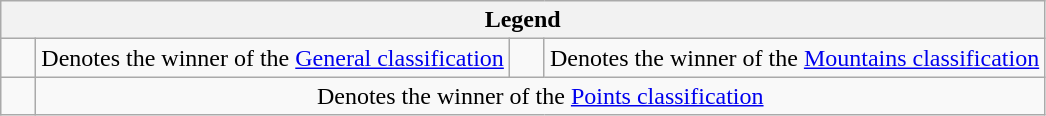<table class="wikitable">
<tr>
<th colspan=4>Legend</th>
</tr>
<tr>
<td>    </td>
<td>Denotes the winner of the <a href='#'>General classification</a></td>
<td>    </td>
<td>Denotes the winner of the <a href='#'>Mountains classification</a></td>
</tr>
<tr>
<td>    </td>
<td colspan="3" align=center>Denotes the winner of the <a href='#'>Points classification</a></td>
</tr>
</table>
